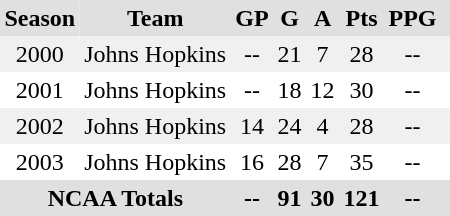<table BORDER="0" CELLPADDING="3" CELLSPACING="0">
<tr ALIGN="center" bgcolor="#e0e0e0">
<th>Season</th>
<th>Team</th>
<th>GP</th>
<th>G</th>
<th>A</th>
<th>Pts</th>
<th>PPG</th>
<th></th>
</tr>
<tr ALIGN="center" bgcolor="#f0f0f0">
<td>2000</td>
<td>Johns Hopkins</td>
<td>--</td>
<td>21</td>
<td>7</td>
<td>28</td>
<td>--</td>
<td></td>
</tr>
<tr ALIGN="center">
<td>2001</td>
<td>Johns Hopkins</td>
<td>--</td>
<td>18</td>
<td>12</td>
<td>30</td>
<td>--</td>
<td></td>
</tr>
<tr ALIGN="center" bgcolor="#f0f0f0">
<td>2002</td>
<td>Johns Hopkins</td>
<td>14</td>
<td>24</td>
<td>4</td>
<td>28</td>
<td>--</td>
<td></td>
</tr>
<tr ALIGN="center">
<td>2003</td>
<td>Johns Hopkins</td>
<td>16</td>
<td>28</td>
<td>7</td>
<td>35</td>
<td>--</td>
<td></td>
</tr>
<tr ALIGN="center" bgcolor="#e0e0e0">
<th colspan="2">NCAA Totals</th>
<th>--</th>
<th>91</th>
<th>30</th>
<th>121</th>
<th>--</th>
<th></th>
</tr>
</table>
